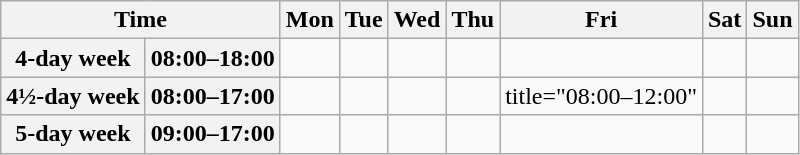<table class="wikitable">
<tr>
<th colspan=2>Time</th>
<th>Mon</th>
<th>Tue</th>
<th>Wed</th>
<th>Thu</th>
<th>Fri</th>
<th>Sat</th>
<th>Sun</th>
</tr>
<tr>
<th>4-day week</th>
<th>08:00–18:00</th>
<td></td>
<td></td>
<td></td>
<td></td>
<td></td>
<td></td>
<td></td>
</tr>
<tr>
<th>4½-day week</th>
<th>08:00–17:00</th>
<td></td>
<td></td>
<td></td>
<td></td>
<td>title="08:00–12:00" </td>
<td></td>
<td></td>
</tr>
<tr>
<th>5-day week</th>
<th>09:00–17:00</th>
<td></td>
<td></td>
<td></td>
<td></td>
<td></td>
<td></td>
<td></td>
</tr>
</table>
